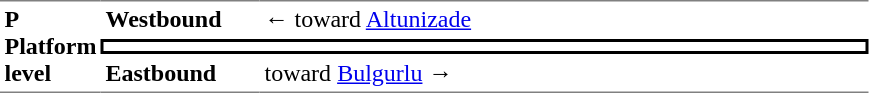<table table border=0 cellspacing=0 cellpadding=3>
<tr>
<td style="border-top:solid 1px gray;border-bottom:solid 1px gray;" width=50 rowspan=3 valign=top><strong>P<br>Platform level</strong></td>
<td style="border-top:solid 1px gray;" width=100><strong>Westbound</strong></td>
<td style="border-top:solid 1px gray;" width=400>←  toward <a href='#'>Altunizade</a></td>
</tr>
<tr>
<td style="border-top:solid 2px black;border-right:solid 2px black;border-left:solid 2px black;border-bottom:solid 2px black;text-align:center;" colspan=2></td>
</tr>
<tr>
<td style="border-bottom:solid 1px gray;"><strong>Eastbound</strong></td>
<td style="border-bottom:solid 1px gray;"> toward <a href='#'>Bulgurlu</a> →</td>
</tr>
</table>
